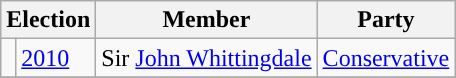<table class="wikitable">
<tr>
<th colspan="2">Election</th>
<th>Member</th>
<th>Party</th>
</tr>
<tr>
<td style="color:inherit;background-color: "></td>
<td><a href='#'>2010</a></td>
<td>Sir <a href='#'>John Whittingdale</a></td>
<td><a href='#'>Conservative</a></td>
</tr>
<tr>
</tr>
</table>
